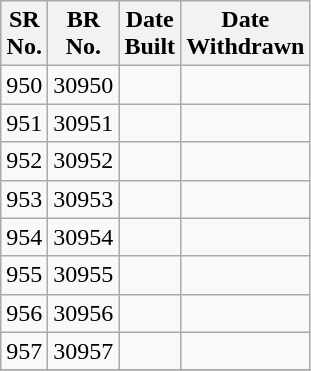<table class="wikitable sortable collapsible collapsed" style=text-align:center>
<tr>
<th>SR<br>No.</th>
<th>BR<br>No.</th>
<th>Date<br>Built</th>
<th>Date<br>Withdrawn</th>
</tr>
<tr>
<td>950</td>
<td>30950</td>
<td></td>
<td></td>
</tr>
<tr>
<td>951</td>
<td>30951</td>
<td></td>
<td></td>
</tr>
<tr>
<td>952</td>
<td>30952</td>
<td></td>
<td></td>
</tr>
<tr>
<td>953</td>
<td>30953</td>
<td></td>
<td></td>
</tr>
<tr>
<td>954</td>
<td>30954</td>
<td></td>
<td></td>
</tr>
<tr>
<td>955</td>
<td>30955</td>
<td></td>
<td></td>
</tr>
<tr>
<td>956</td>
<td>30956</td>
<td></td>
<td></td>
</tr>
<tr>
<td>957</td>
<td>30957</td>
<td></td>
<td></td>
</tr>
<tr>
</tr>
</table>
